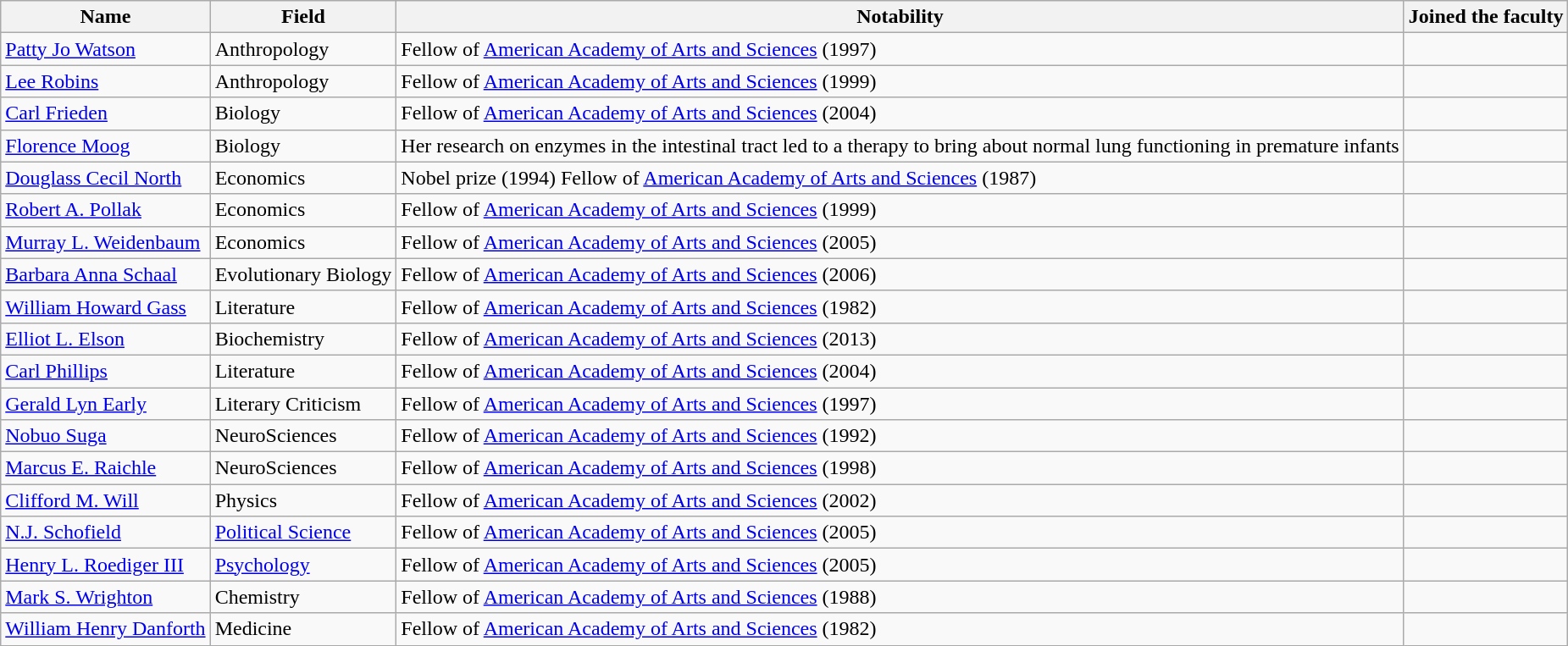<table class="wikitable sortable">
<tr>
<th>Name</th>
<th>Field</th>
<th>Notability</th>
<th>Joined the faculty</th>
</tr>
<tr>
<td><a href='#'>Patty Jo Watson</a></td>
<td>Anthropology</td>
<td>Fellow of <a href='#'>American Academy of Arts and Sciences</a> (1997)</td>
<td></td>
</tr>
<tr>
<td><a href='#'>Lee Robins</a></td>
<td>Anthropology</td>
<td>Fellow of <a href='#'>American Academy of Arts and Sciences</a> (1999)</td>
<td></td>
</tr>
<tr>
<td><a href='#'>Carl Frieden</a></td>
<td>Biology</td>
<td>Fellow of <a href='#'>American Academy of Arts and Sciences</a> (2004)</td>
<td></td>
</tr>
<tr>
<td><a href='#'>Florence Moog</a></td>
<td>Biology</td>
<td>Her research on enzymes in the intestinal tract led to a therapy to bring about normal lung functioning in premature infants</td>
<td></td>
</tr>
<tr>
<td><a href='#'>Douglass Cecil North</a></td>
<td>Economics</td>
<td>Nobel prize (1994) Fellow of <a href='#'>American Academy of Arts and Sciences</a> (1987)</td>
<td></td>
</tr>
<tr>
<td><a href='#'>Robert A. Pollak</a></td>
<td>Economics</td>
<td>Fellow of <a href='#'>American Academy of Arts and Sciences</a> (1999)</td>
<td></td>
</tr>
<tr>
<td><a href='#'>Murray L. Weidenbaum</a></td>
<td>Economics</td>
<td>Fellow of <a href='#'>American Academy of Arts and Sciences</a> (2005)</td>
<td></td>
</tr>
<tr>
<td><a href='#'>Barbara Anna Schaal</a></td>
<td>Evolutionary Biology</td>
<td>Fellow of <a href='#'>American Academy of Arts and Sciences</a> (2006)</td>
<td></td>
</tr>
<tr>
<td><a href='#'>William Howard Gass</a></td>
<td>Literature</td>
<td>Fellow of <a href='#'>American Academy of Arts and Sciences</a> (1982)</td>
<td></td>
</tr>
<tr>
<td><a href='#'>Elliot L. Elson</a></td>
<td>Biochemistry</td>
<td>Fellow of <a href='#'>American Academy of Arts and Sciences</a> (2013)</td>
<td></td>
</tr>
<tr>
<td><a href='#'>Carl Phillips</a></td>
<td>Literature</td>
<td>Fellow of <a href='#'>American Academy of Arts and Sciences</a> (2004)</td>
<td></td>
</tr>
<tr>
<td><a href='#'>Gerald Lyn Early</a></td>
<td>Literary Criticism</td>
<td>Fellow of <a href='#'>American Academy of Arts and Sciences</a> (1997)</td>
<td></td>
</tr>
<tr>
<td><a href='#'>Nobuo Suga</a></td>
<td>NeuroSciences</td>
<td>Fellow of <a href='#'>American Academy of Arts and Sciences</a> (1992)</td>
<td></td>
</tr>
<tr>
<td><a href='#'>Marcus E. Raichle</a></td>
<td>NeuroSciences</td>
<td>Fellow of <a href='#'>American Academy of Arts and Sciences</a> (1998)</td>
<td></td>
</tr>
<tr>
<td><a href='#'>Clifford M. Will</a></td>
<td>Physics</td>
<td>Fellow of <a href='#'>American Academy of Arts and Sciences</a> (2002)</td>
<td></td>
</tr>
<tr>
<td><a href='#'>N.J. Schofield</a></td>
<td><a href='#'>Political Science</a></td>
<td>Fellow of <a href='#'>American Academy of Arts and Sciences</a> (2005)</td>
<td></td>
</tr>
<tr>
<td><a href='#'>Henry L. Roediger III</a></td>
<td><a href='#'>Psychology</a></td>
<td>Fellow of <a href='#'>American Academy of Arts and Sciences</a> (2005)</td>
<td></td>
</tr>
<tr>
<td><a href='#'>Mark S. Wrighton</a></td>
<td>Chemistry</td>
<td>Fellow of <a href='#'>American Academy of Arts and Sciences</a> (1988)</td>
<td></td>
</tr>
<tr>
<td><a href='#'>William Henry Danforth</a></td>
<td>Medicine</td>
<td>Fellow of <a href='#'>American Academy of Arts and Sciences</a> (1982)</td>
<td></td>
</tr>
</table>
